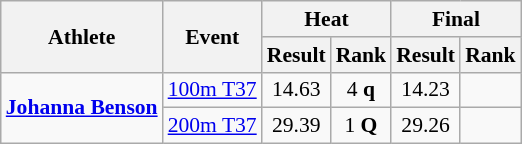<table class="wikitable" style="font-size:90%">
<tr>
<th rowspan="2">Athlete</th>
<th rowspan="2">Event</th>
<th colspan="2">Heat</th>
<th colspan="2">Final</th>
</tr>
<tr>
<th>Result</th>
<th>Rank</th>
<th>Result</th>
<th>Rank</th>
</tr>
<tr align=center>
<td align=left rowspan=2><strong><a href='#'>Johanna Benson</a></strong></td>
<td align=left><a href='#'>100m T37</a></td>
<td>14.63</td>
<td>4 <strong>q</strong></td>
<td>14.23</td>
<td></td>
</tr>
<tr align=center>
<td align=left><a href='#'>200m T37</a></td>
<td>29.39</td>
<td>1 <strong>Q</strong></td>
<td>29.26 </td>
<td></td>
</tr>
</table>
